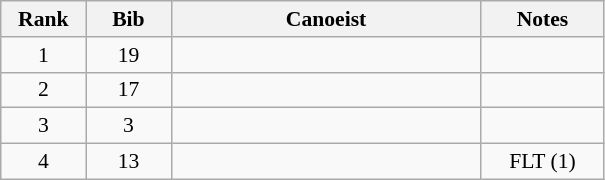<table class="wikitable" style="font-size:90%; text-align:center">
<tr>
<th width="50">Rank</th>
<th width="50">Bib</th>
<th width="200">Canoeist</th>
<th width="75">Notes</th>
</tr>
<tr>
<td>1</td>
<td>19</td>
<td align="left"></td>
<td></td>
</tr>
<tr>
<td>2</td>
<td>17</td>
<td align="left"></td>
<td></td>
</tr>
<tr>
<td>3</td>
<td>3</td>
<td align="left"></td>
<td></td>
</tr>
<tr>
<td>4</td>
<td>13</td>
<td align="left"></td>
<td>FLT (1)</td>
</tr>
</table>
